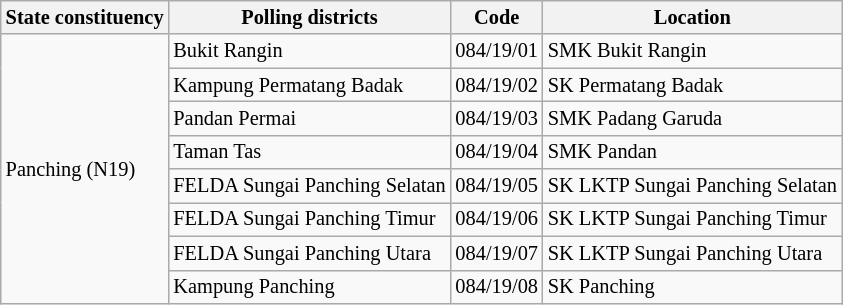<table class="wikitable sortable mw-collapsible" style="white-space:nowrap;font-size:85%">
<tr>
<th>State constituency</th>
<th>Polling districts</th>
<th>Code</th>
<th>Location</th>
</tr>
<tr>
<td rowspan="8">Panching (N19)</td>
<td>Bukit Rangin</td>
<td>084/19/01</td>
<td>SMK Bukit Rangin</td>
</tr>
<tr>
<td>Kampung Permatang Badak</td>
<td>084/19/02</td>
<td>SK Permatang Badak</td>
</tr>
<tr>
<td>Pandan Permai</td>
<td>084/19/03</td>
<td>SMK Padang Garuda</td>
</tr>
<tr>
<td>Taman Tas</td>
<td>084/19/04</td>
<td>SMK Pandan</td>
</tr>
<tr>
<td>FELDA Sungai Panching Selatan</td>
<td>084/19/05</td>
<td>SK LKTP Sungai Panching Selatan</td>
</tr>
<tr>
<td>FELDA Sungai Panching Timur</td>
<td>084/19/06</td>
<td>SK LKTP Sungai Panching Timur</td>
</tr>
<tr>
<td>FELDA Sungai Panching Utara</td>
<td>084/19/07</td>
<td>SK LKTP Sungai Panching Utara</td>
</tr>
<tr>
<td>Kampung Panching</td>
<td>084/19/08</td>
<td>SK Panching</td>
</tr>
</table>
